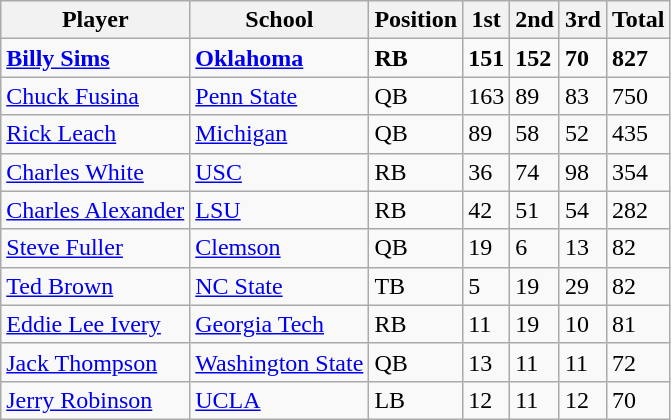<table class="wikitable">
<tr>
<th>Player</th>
<th>School</th>
<th>Position</th>
<th>1st</th>
<th>2nd</th>
<th>3rd</th>
<th>Total</th>
</tr>
<tr>
<td><strong><a href='#'>Billy Sims</a></strong></td>
<td><strong><a href='#'>Oklahoma</a></strong></td>
<td><strong>RB</strong></td>
<td><strong>151</strong></td>
<td><strong>152</strong></td>
<td><strong>70</strong></td>
<td><strong>827</strong></td>
</tr>
<tr>
<td><a href='#'>Chuck Fusina</a></td>
<td><a href='#'>Penn State</a></td>
<td>QB</td>
<td>163</td>
<td>89</td>
<td>83</td>
<td>750</td>
</tr>
<tr>
<td><a href='#'>Rick Leach</a></td>
<td><a href='#'>Michigan</a></td>
<td>QB</td>
<td>89</td>
<td>58</td>
<td>52</td>
<td>435</td>
</tr>
<tr>
<td><a href='#'>Charles White</a></td>
<td><a href='#'>USC</a></td>
<td>RB</td>
<td>36</td>
<td>74</td>
<td>98</td>
<td>354</td>
</tr>
<tr>
<td><a href='#'>Charles Alexander</a></td>
<td><a href='#'>LSU</a></td>
<td>RB</td>
<td>42</td>
<td>51</td>
<td>54</td>
<td>282</td>
</tr>
<tr>
<td><a href='#'>Steve Fuller</a></td>
<td><a href='#'>Clemson</a></td>
<td>QB</td>
<td>19</td>
<td>6</td>
<td>13</td>
<td>82</td>
</tr>
<tr>
<td><a href='#'>Ted Brown</a></td>
<td><a href='#'>NC State</a></td>
<td>TB</td>
<td>5</td>
<td>19</td>
<td>29</td>
<td>82</td>
</tr>
<tr>
<td><a href='#'>Eddie Lee Ivery</a></td>
<td><a href='#'>Georgia Tech</a></td>
<td>RB</td>
<td>11</td>
<td>19</td>
<td>10</td>
<td>81</td>
</tr>
<tr>
<td><a href='#'>Jack Thompson</a></td>
<td><a href='#'>Washington State</a></td>
<td>QB</td>
<td>13</td>
<td>11</td>
<td>11</td>
<td>72</td>
</tr>
<tr>
<td><a href='#'>Jerry Robinson</a></td>
<td><a href='#'>UCLA</a></td>
<td>LB</td>
<td>12</td>
<td>11</td>
<td>12</td>
<td>70</td>
</tr>
</table>
